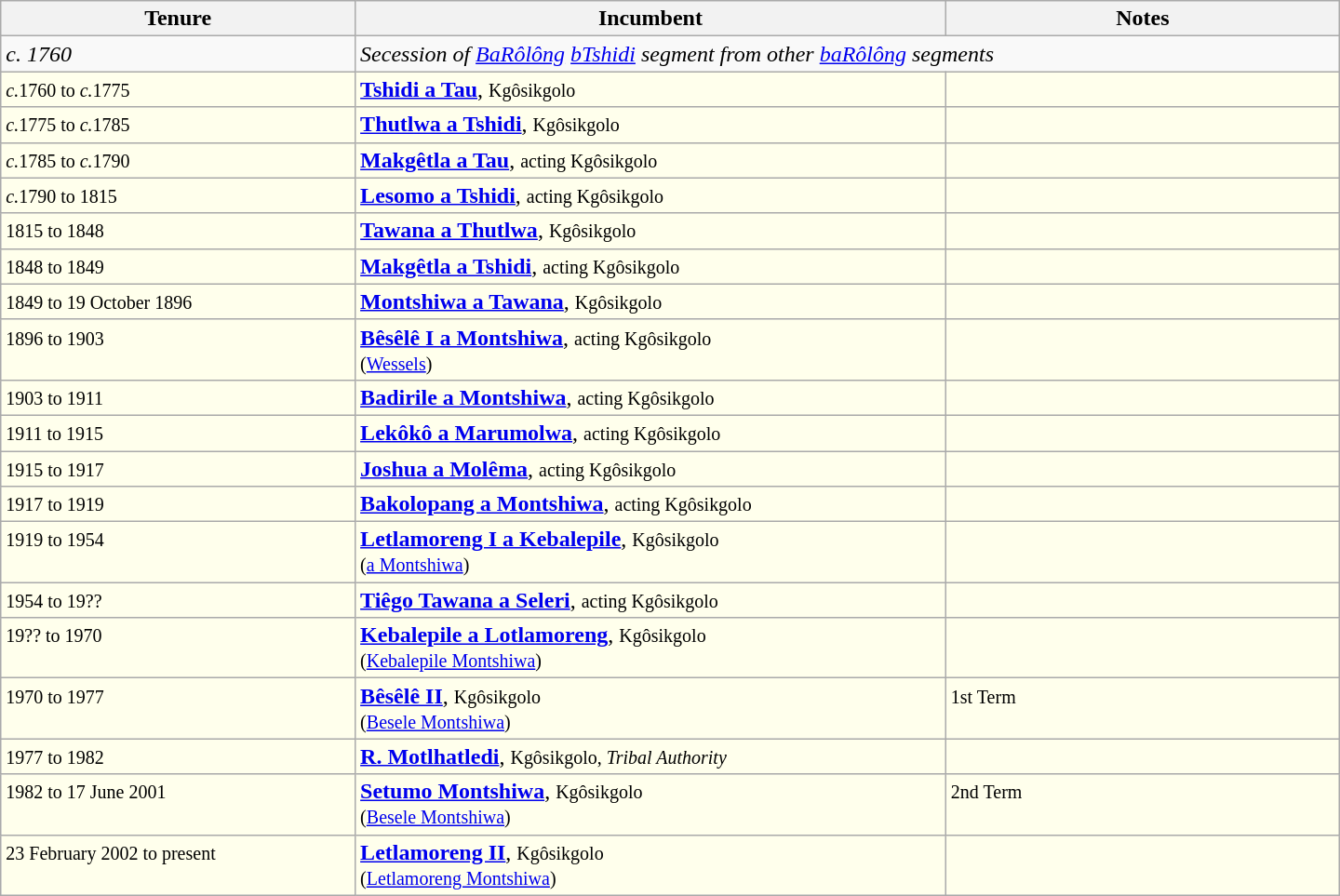<table class="wikitable">
<tr align=left>
<th width="18%">Tenure</th>
<th width="30%">Incumbent</th>
<th width="20%">Notes</th>
</tr>
<tr valign=top>
<td><em>c. 1760</em></td>
<td colspan="2"><em>Secession of <a href='#'>BaRôlông</a> <a href='#'>bTshidi</a> segment from other <a href='#'>baRôlông</a> segments</em></td>
</tr>
<tr valign=top bgcolor="#ffffec">
<td><small><em>c.</em>1760 to <em>c.</em>1775</small></td>
<td><strong><a href='#'>Tshidi a Tau</a></strong>, <small>Kgôsikgolo</small></td>
<td> </td>
</tr>
<tr valign=top bgcolor="#ffffec">
<td><small><em>c.</em>1775 to <em>c.</em>1785</small></td>
<td><strong><a href='#'>Thutlwa a Tshidi</a></strong>, <small>Kgôsikgolo</small></td>
<td> </td>
</tr>
<tr valign=top bgcolor="#ffffec">
<td><small><em>c.</em>1785 to <em>c.</em>1790</small></td>
<td><strong><a href='#'>Makgêtla a Tau</a></strong>, <small>acting Kgôsikgolo</small></td>
<td> </td>
</tr>
<tr valign=top bgcolor="#ffffec">
<td><small><em>c.</em>1790 to 1815</small></td>
<td><strong><a href='#'>Lesomo a Tshidi</a></strong>, <small>acting Kgôsikgolo</small></td>
<td> </td>
</tr>
<tr valign=top bgcolor="#ffffec">
<td><small>1815 to 1848</small></td>
<td><strong><a href='#'>Tawana a Thutlwa</a></strong>, <small>Kgôsikgolo</small></td>
<td> </td>
</tr>
<tr valign=top bgcolor="#ffffec">
<td><small>1848 to 1849</small></td>
<td><strong><a href='#'>Makgêtla a Tshidi</a></strong>, <small>acting Kgôsikgolo</small></td>
<td> </td>
</tr>
<tr valign=top bgcolor="#ffffec">
<td><small>1849 to 19 October 1896</small></td>
<td><strong><a href='#'>Montshiwa a Tawana</a></strong>, <small>Kgôsikgolo</small></td>
<td> </td>
</tr>
<tr valign=top bgcolor="#ffffec">
<td><small>1896 to 1903</small></td>
<td><strong><a href='#'>Bêsêlê I a Montshiwa</a></strong>, <small>acting Kgôsikgolo<br>(<a href='#'>Wessels</a>)</small></td>
<td> </td>
</tr>
<tr valign=top bgcolor="#ffffec">
<td><small>1903 to 1911</small></td>
<td><strong><a href='#'>Badirile a Montshiwa</a></strong>, <small>acting Kgôsikgolo</small></td>
<td> </td>
</tr>
<tr valign=top bgcolor="#ffffec">
<td><small>1911 to 1915</small></td>
<td><strong><a href='#'>Lekôkô a Marumolwa</a></strong>, <small>acting Kgôsikgolo</small></td>
<td> </td>
</tr>
<tr valign=top bgcolor="#ffffec">
<td><small>1915 to 1917</small></td>
<td><strong><a href='#'>Joshua a Molêma</a></strong>, <small>acting Kgôsikgolo</small></td>
<td> </td>
</tr>
<tr valign=top bgcolor="#ffffec">
<td><small>1917 to 1919</small></td>
<td><strong><a href='#'>Bakolopang a Montshiwa</a></strong>, <small>acting Kgôsikgolo</small></td>
<td> </td>
</tr>
<tr valign=top bgcolor="#ffffec">
<td><small>1919 to 1954</small></td>
<td><strong><a href='#'>Letlamoreng I a Kebalepile</a></strong>, <small>Kgôsikgolo<br>(<a href='#'>a Montshiwa</a>)</small></td>
<td> </td>
</tr>
<tr valign=top bgcolor="#ffffec">
<td><small>1954 to 19??</small></td>
<td><strong><a href='#'>Tiêgo Tawana a Seleri</a></strong>, <small>acting Kgôsikgolo</small></td>
<td> </td>
</tr>
<tr valign=top bgcolor="#ffffec">
<td><small>19?? to 1970</small></td>
<td><strong><a href='#'>Kebalepile a Lotlamoreng</a></strong>, <small>Kgôsikgolo<br>(<a href='#'>Kebalepile Montshiwa</a>)</small></td>
<td> </td>
</tr>
<tr valign=top bgcolor="#ffffec">
<td><small>1970 to 1977</small></td>
<td><strong><a href='#'>Bêsêlê II</a></strong>, <small>Kgôsikgolo<br>(<a href='#'>Besele Montshiwa</a>)</small></td>
<td><small>1st Term</small></td>
</tr>
<tr valign=top bgcolor="#ffffec">
<td><small>1977 to 1982</small></td>
<td><strong><a href='#'>R. Motlhatledi</a></strong>, <small>Kgôsikgolo, <em>Tribal Authority</em></small></td>
<td> </td>
</tr>
<tr valign=top bgcolor="#ffffec">
<td><small>1982 to 17 June 2001</small></td>
<td><strong><a href='#'>Setumo Montshiwa</a></strong>, <small>Kgôsikgolo<br>(<a href='#'>Besele Montshiwa</a>)</small></td>
<td><small>2nd Term</small></td>
</tr>
<tr valign=top bgcolor="#ffffec">
<td><small>23 February 2002 to present</small></td>
<td><strong><a href='#'>Letlamoreng II</a></strong>, <small>Kgôsikgolo<br>(<a href='#'>Letlamoreng Montshiwa</a>)</small></td>
<td> </td>
</tr>
</table>
